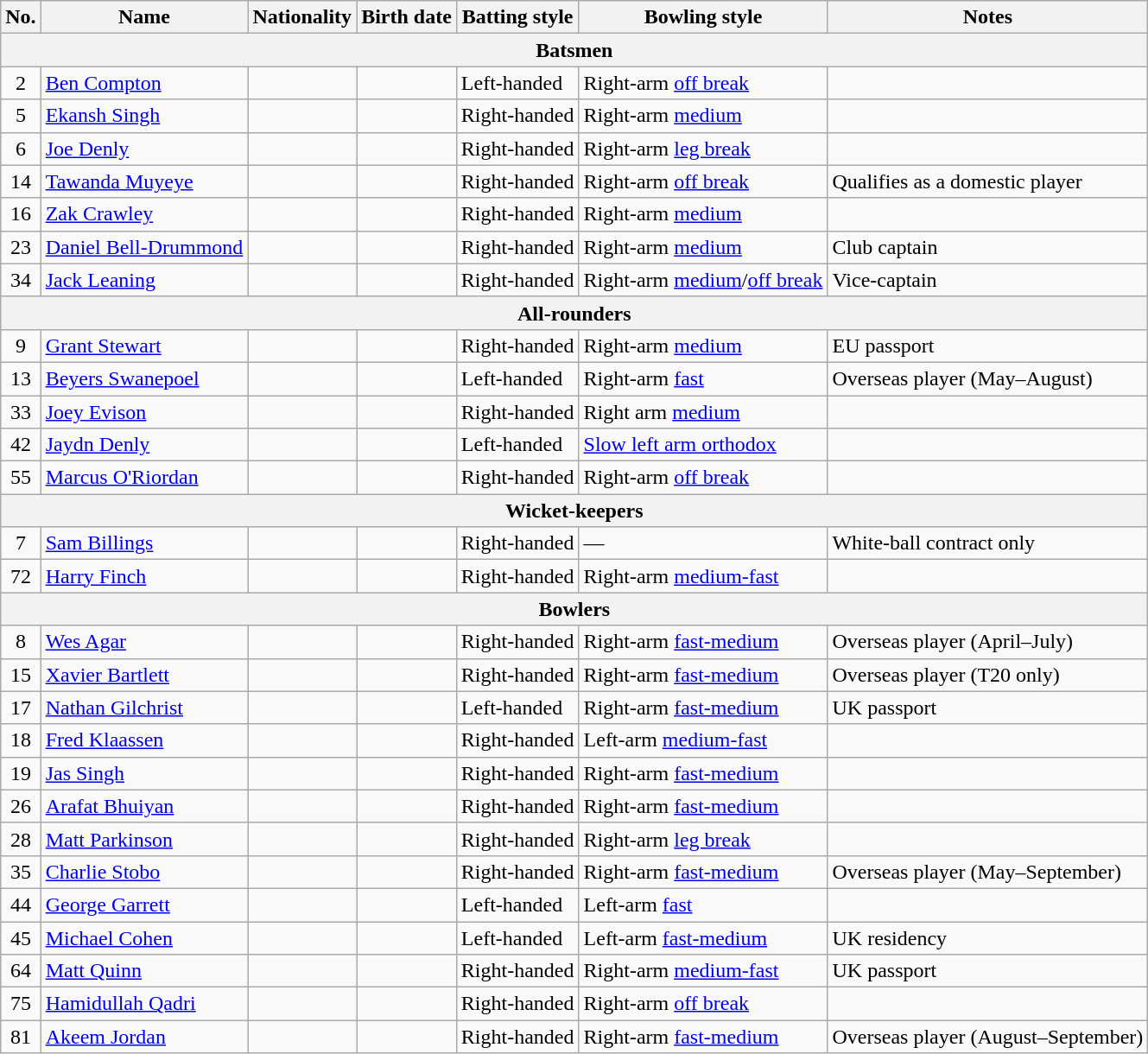<table class="wikitable">
<tr>
<th>No.</th>
<th>Name</th>
<th>Nationality</th>
<th>Birth date</th>
<th>Batting style</th>
<th>Bowling style</th>
<th>Notes</th>
</tr>
<tr>
<th colspan="7">Batsmen</th>
</tr>
<tr>
<td style="text-align:center">2</td>
<td><a href='#'>Ben Compton</a></td>
<td></td>
<td></td>
<td>Left-handed</td>
<td>Right-arm <a href='#'>off break</a></td>
<td></td>
</tr>
<tr>
<td style="text-align:center">5</td>
<td><a href='#'>Ekansh Singh</a></td>
<td></td>
<td></td>
<td>Right-handed</td>
<td>Right-arm <a href='#'>medium</a></td>
<td></td>
</tr>
<tr>
<td style="text-align:center">6</td>
<td><a href='#'>Joe Denly</a></td>
<td></td>
<td></td>
<td>Right-handed</td>
<td>Right-arm <a href='#'>leg break</a></td>
<td></td>
</tr>
<tr>
<td style="text-align:center">14</td>
<td><a href='#'>Tawanda Muyeye</a></td>
<td></td>
<td></td>
<td>Right-handed</td>
<td>Right-arm <a href='#'>off break</a></td>
<td>Qualifies as a domestic player</td>
</tr>
<tr>
<td style="text-align:center">16</td>
<td><a href='#'>Zak Crawley</a></td>
<td></td>
<td></td>
<td>Right-handed</td>
<td>Right-arm <a href='#'>medium</a></td>
<td></td>
</tr>
<tr>
<td style="text-align:center">23</td>
<td><a href='#'>Daniel Bell-Drummond</a></td>
<td></td>
<td></td>
<td>Right-handed</td>
<td>Right-arm <a href='#'>medium</a></td>
<td>Club captain</td>
</tr>
<tr>
<td style="text-align:center">34</td>
<td><a href='#'>Jack Leaning</a></td>
<td></td>
<td></td>
<td>Right-handed</td>
<td>Right-arm <a href='#'>medium</a>/<a href='#'>off break</a></td>
<td>Vice-captain</td>
</tr>
<tr>
<th colspan="7">All-rounders</th>
</tr>
<tr>
<td style="text-align:center">9</td>
<td><a href='#'>Grant Stewart</a></td>
<td></td>
<td></td>
<td>Right-handed</td>
<td>Right-arm <a href='#'>medium</a></td>
<td>EU passport</td>
</tr>
<tr>
<td style="text-align:center">13</td>
<td><a href='#'>Beyers Swanepoel</a></td>
<td></td>
<td></td>
<td>Left-handed</td>
<td>Right-arm <a href='#'>fast</a></td>
<td>Overseas player (May–August)</td>
</tr>
<tr>
<td style="text-align:center">33</td>
<td><a href='#'>Joey Evison</a></td>
<td></td>
<td></td>
<td>Right-handed</td>
<td>Right arm <a href='#'>medium</a></td>
<td></td>
</tr>
<tr>
<td style="text-align:center">42</td>
<td><a href='#'>Jaydn Denly</a></td>
<td></td>
<td></td>
<td>Left-handed</td>
<td><a href='#'>Slow left arm orthodox</a></td>
<td></td>
</tr>
<tr>
<td style="text-align:center">55</td>
<td><a href='#'>Marcus O'Riordan</a></td>
<td></td>
<td></td>
<td>Right-handed</td>
<td>Right-arm <a href='#'>off break</a></td>
<td></td>
</tr>
<tr>
<th colspan="7">Wicket-keepers</th>
</tr>
<tr>
<td style="text-align:center">7</td>
<td><a href='#'>Sam Billings</a></td>
<td></td>
<td></td>
<td>Right-handed</td>
<td>—</td>
<td>White-ball contract only</td>
</tr>
<tr>
<td style="text-align:center">72</td>
<td><a href='#'>Harry Finch</a></td>
<td></td>
<td></td>
<td>Right-handed</td>
<td>Right-arm <a href='#'>medium-fast</a></td>
<td></td>
</tr>
<tr>
<th colspan="7">Bowlers</th>
</tr>
<tr>
<td style="text-align:center">8</td>
<td><a href='#'>Wes Agar</a></td>
<td></td>
<td></td>
<td>Right-handed</td>
<td>Right-arm <a href='#'>fast-medium</a></td>
<td>Overseas player (April–July)</td>
</tr>
<tr>
<td style="text-align:center">15</td>
<td><a href='#'>Xavier Bartlett</a></td>
<td></td>
<td></td>
<td>Right-handed</td>
<td>Right-arm <a href='#'>fast-medium</a></td>
<td>Overseas player (T20 only)</td>
</tr>
<tr>
<td style="text-align:center">17</td>
<td><a href='#'>Nathan Gilchrist</a></td>
<td></td>
<td></td>
<td>Left-handed</td>
<td>Right-arm <a href='#'>fast-medium</a></td>
<td>UK passport</td>
</tr>
<tr>
<td style="text-align:center">18</td>
<td><a href='#'>Fred Klaassen</a></td>
<td></td>
<td></td>
<td>Right-handed</td>
<td>Left-arm <a href='#'>medium-fast</a></td>
<td></td>
</tr>
<tr>
<td style="text-align:center">19</td>
<td><a href='#'>Jas Singh</a></td>
<td></td>
<td></td>
<td>Right-handed</td>
<td>Right-arm <a href='#'>fast-medium</a></td>
<td></td>
</tr>
<tr>
<td style="text-align:center">26</td>
<td><a href='#'>Arafat Bhuiyan</a></td>
<td></td>
<td></td>
<td>Right-handed</td>
<td>Right-arm <a href='#'>fast-medium</a></td>
<td></td>
</tr>
<tr>
<td style="text-align:center">28</td>
<td><a href='#'>Matt Parkinson</a></td>
<td></td>
<td></td>
<td>Right-handed</td>
<td>Right-arm <a href='#'>leg break</a></td>
<td></td>
</tr>
<tr>
<td style="text-align:center">35</td>
<td><a href='#'>Charlie Stobo</a></td>
<td></td>
<td></td>
<td>Right-handed</td>
<td>Right-arm <a href='#'>fast-medium</a></td>
<td>Overseas player (May–September)</td>
</tr>
<tr>
<td style="text-align:center">44</td>
<td><a href='#'>George Garrett</a></td>
<td></td>
<td></td>
<td>Left-handed</td>
<td>Left-arm <a href='#'>fast</a></td>
<td></td>
</tr>
<tr>
<td style="text-align:center">45</td>
<td><a href='#'>Michael Cohen</a></td>
<td></td>
<td></td>
<td>Left-handed</td>
<td>Left-arm <a href='#'>fast-medium</a></td>
<td>UK residency</td>
</tr>
<tr>
<td style="text-align:center">64</td>
<td><a href='#'>Matt Quinn</a></td>
<td></td>
<td></td>
<td>Right-handed</td>
<td>Right-arm <a href='#'>medium-fast</a></td>
<td>UK passport</td>
</tr>
<tr>
<td style="text-align:center">75</td>
<td><a href='#'>Hamidullah Qadri</a></td>
<td></td>
<td></td>
<td>Right-handed</td>
<td>Right-arm <a href='#'>off break</a></td>
<td></td>
</tr>
<tr>
<td style="text-align:center">81</td>
<td><a href='#'>Akeem Jordan</a></td>
<td></td>
<td></td>
<td>Right-handed</td>
<td>Right-arm <a href='#'>fast-medium</a></td>
<td>Overseas player (August–September)</td>
</tr>
</table>
